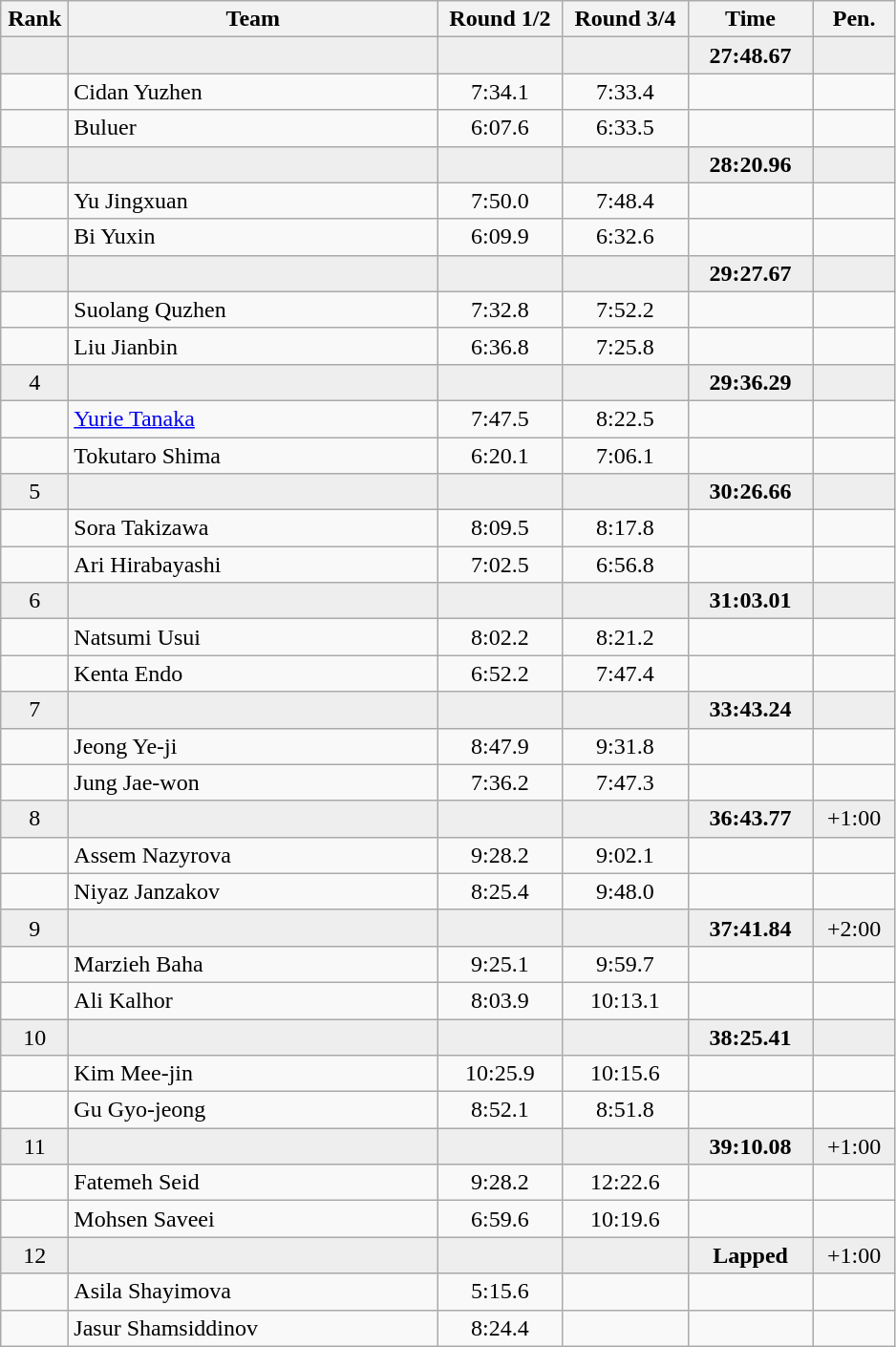<table class=wikitable style="text-align:center">
<tr>
<th width=40>Rank</th>
<th width=250>Team</th>
<th width=80>Round 1/2</th>
<th width=80>Round 3/4</th>
<th width=80>Time</th>
<th width=50>Pen.</th>
</tr>
<tr bgcolor="#eeeeee">
<td></td>
<td align=left></td>
<td></td>
<td></td>
<td><strong>27:48.67</strong></td>
<td></td>
</tr>
<tr>
<td></td>
<td align=left>Cidan Yuzhen</td>
<td>7:34.1</td>
<td>7:33.4</td>
<td></td>
<td></td>
</tr>
<tr>
<td></td>
<td align=left>Buluer</td>
<td>6:07.6</td>
<td>6:33.5</td>
<td></td>
<td></td>
</tr>
<tr bgcolor="#eeeeee">
<td></td>
<td align=left></td>
<td></td>
<td></td>
<td><strong>28:20.96</strong></td>
<td></td>
</tr>
<tr>
<td></td>
<td align=left>Yu Jingxuan</td>
<td>7:50.0</td>
<td>7:48.4</td>
<td></td>
<td></td>
</tr>
<tr>
<td></td>
<td align=left>Bi Yuxin</td>
<td>6:09.9</td>
<td>6:32.6</td>
<td></td>
<td></td>
</tr>
<tr bgcolor="#eeeeee">
<td></td>
<td align=left></td>
<td></td>
<td></td>
<td><strong>29:27.67</strong></td>
<td></td>
</tr>
<tr>
<td></td>
<td align=left>Suolang Quzhen</td>
<td>7:32.8</td>
<td>7:52.2</td>
<td></td>
<td></td>
</tr>
<tr>
<td></td>
<td align=left>Liu Jianbin</td>
<td>6:36.8</td>
<td>7:25.8</td>
<td></td>
<td></td>
</tr>
<tr bgcolor="#eeeeee">
<td>4</td>
<td align=left></td>
<td></td>
<td></td>
<td><strong>29:36.29</strong></td>
<td></td>
</tr>
<tr>
<td></td>
<td align=left><a href='#'>Yurie Tanaka</a></td>
<td>7:47.5</td>
<td>8:22.5</td>
<td></td>
<td></td>
</tr>
<tr>
<td></td>
<td align=left>Tokutaro Shima</td>
<td>6:20.1</td>
<td>7:06.1</td>
<td></td>
<td></td>
</tr>
<tr bgcolor="#eeeeee">
<td>5</td>
<td align=left></td>
<td></td>
<td></td>
<td><strong>30:26.66</strong></td>
<td></td>
</tr>
<tr>
<td></td>
<td align=left>Sora Takizawa</td>
<td>8:09.5</td>
<td>8:17.8</td>
<td></td>
<td></td>
</tr>
<tr>
<td></td>
<td align=left>Ari Hirabayashi</td>
<td>7:02.5</td>
<td>6:56.8</td>
<td></td>
<td></td>
</tr>
<tr bgcolor="#eeeeee">
<td>6</td>
<td align=left></td>
<td></td>
<td></td>
<td><strong>31:03.01</strong></td>
<td></td>
</tr>
<tr>
<td></td>
<td align=left>Natsumi Usui</td>
<td>8:02.2</td>
<td>8:21.2</td>
<td></td>
<td></td>
</tr>
<tr>
<td></td>
<td align=left>Kenta Endo</td>
<td>6:52.2</td>
<td>7:47.4</td>
<td></td>
<td></td>
</tr>
<tr bgcolor="#eeeeee">
<td>7</td>
<td align=left></td>
<td></td>
<td></td>
<td><strong>33:43.24</strong></td>
<td></td>
</tr>
<tr>
<td></td>
<td align=left>Jeong Ye-ji</td>
<td>8:47.9</td>
<td>9:31.8</td>
<td></td>
<td></td>
</tr>
<tr>
<td></td>
<td align=left>Jung Jae-won</td>
<td>7:36.2</td>
<td>7:47.3</td>
<td></td>
<td></td>
</tr>
<tr bgcolor="#eeeeee">
<td>8</td>
<td align=left></td>
<td></td>
<td></td>
<td><strong>36:43.77</strong></td>
<td>+1:00</td>
</tr>
<tr>
<td></td>
<td align=left>Assem Nazyrova</td>
<td>9:28.2</td>
<td>9:02.1</td>
<td></td>
<td></td>
</tr>
<tr>
<td></td>
<td align=left>Niyaz Janzakov</td>
<td>8:25.4</td>
<td>9:48.0</td>
<td></td>
<td></td>
</tr>
<tr bgcolor="#eeeeee">
<td>9</td>
<td align=left></td>
<td></td>
<td></td>
<td><strong>37:41.84</strong></td>
<td>+2:00</td>
</tr>
<tr>
<td></td>
<td align=left>Marzieh Baha</td>
<td>9:25.1</td>
<td>9:59.7</td>
<td></td>
<td></td>
</tr>
<tr>
<td></td>
<td align=left>Ali Kalhor</td>
<td>8:03.9</td>
<td>10:13.1</td>
<td></td>
<td></td>
</tr>
<tr bgcolor="#eeeeee">
<td>10</td>
<td align=left></td>
<td></td>
<td></td>
<td><strong>38:25.41</strong></td>
<td></td>
</tr>
<tr>
<td></td>
<td align=left>Kim Mee-jin</td>
<td>10:25.9</td>
<td>10:15.6</td>
<td></td>
<td></td>
</tr>
<tr>
<td></td>
<td align=left>Gu Gyo-jeong</td>
<td>8:52.1</td>
<td>8:51.8</td>
<td></td>
<td></td>
</tr>
<tr bgcolor="#eeeeee">
<td>11</td>
<td align=left></td>
<td></td>
<td></td>
<td><strong>39:10.08</strong></td>
<td>+1:00</td>
</tr>
<tr>
<td></td>
<td align=left>Fatemeh Seid</td>
<td>9:28.2</td>
<td>12:22.6</td>
<td></td>
<td></td>
</tr>
<tr>
<td></td>
<td align=left>Mohsen Saveei</td>
<td>6:59.6</td>
<td>10:19.6</td>
<td></td>
<td></td>
</tr>
<tr bgcolor="#eeeeee">
<td>12</td>
<td align=left></td>
<td></td>
<td></td>
<td><strong>Lapped</strong></td>
<td>+1:00</td>
</tr>
<tr>
<td></td>
<td align=left>Asila Shayimova</td>
<td>5:15.6</td>
<td></td>
<td></td>
<td></td>
</tr>
<tr>
<td></td>
<td align=left>Jasur Shamsiddinov</td>
<td>8:24.4</td>
<td></td>
<td></td>
<td></td>
</tr>
</table>
